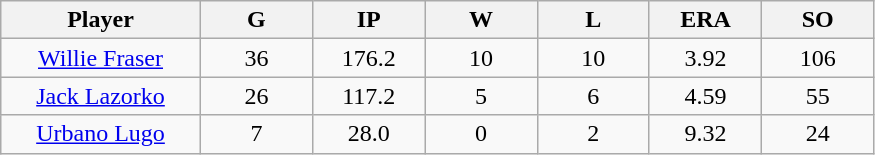<table class="wikitable sortable">
<tr>
<th bgcolor="#DDDDFF" width="16%">Player</th>
<th bgcolor="#DDDDFF" width="9%">G</th>
<th bgcolor="#DDDDFF" width="9%">IP</th>
<th bgcolor="#DDDDFF" width="9%">W</th>
<th bgcolor="#DDDDFF" width="9%">L</th>
<th bgcolor="#DDDDFF" width="9%">ERA</th>
<th bgcolor="#DDDDFF" width="9%">SO</th>
</tr>
<tr align=center>
<td><a href='#'>Willie Fraser</a></td>
<td>36</td>
<td>176.2</td>
<td>10</td>
<td>10</td>
<td>3.92</td>
<td>106</td>
</tr>
<tr align=center>
<td><a href='#'>Jack Lazorko</a></td>
<td>26</td>
<td>117.2</td>
<td>5</td>
<td>6</td>
<td>4.59</td>
<td>55</td>
</tr>
<tr align=center>
<td><a href='#'>Urbano Lugo</a></td>
<td>7</td>
<td>28.0</td>
<td>0</td>
<td>2</td>
<td>9.32</td>
<td>24</td>
</tr>
</table>
